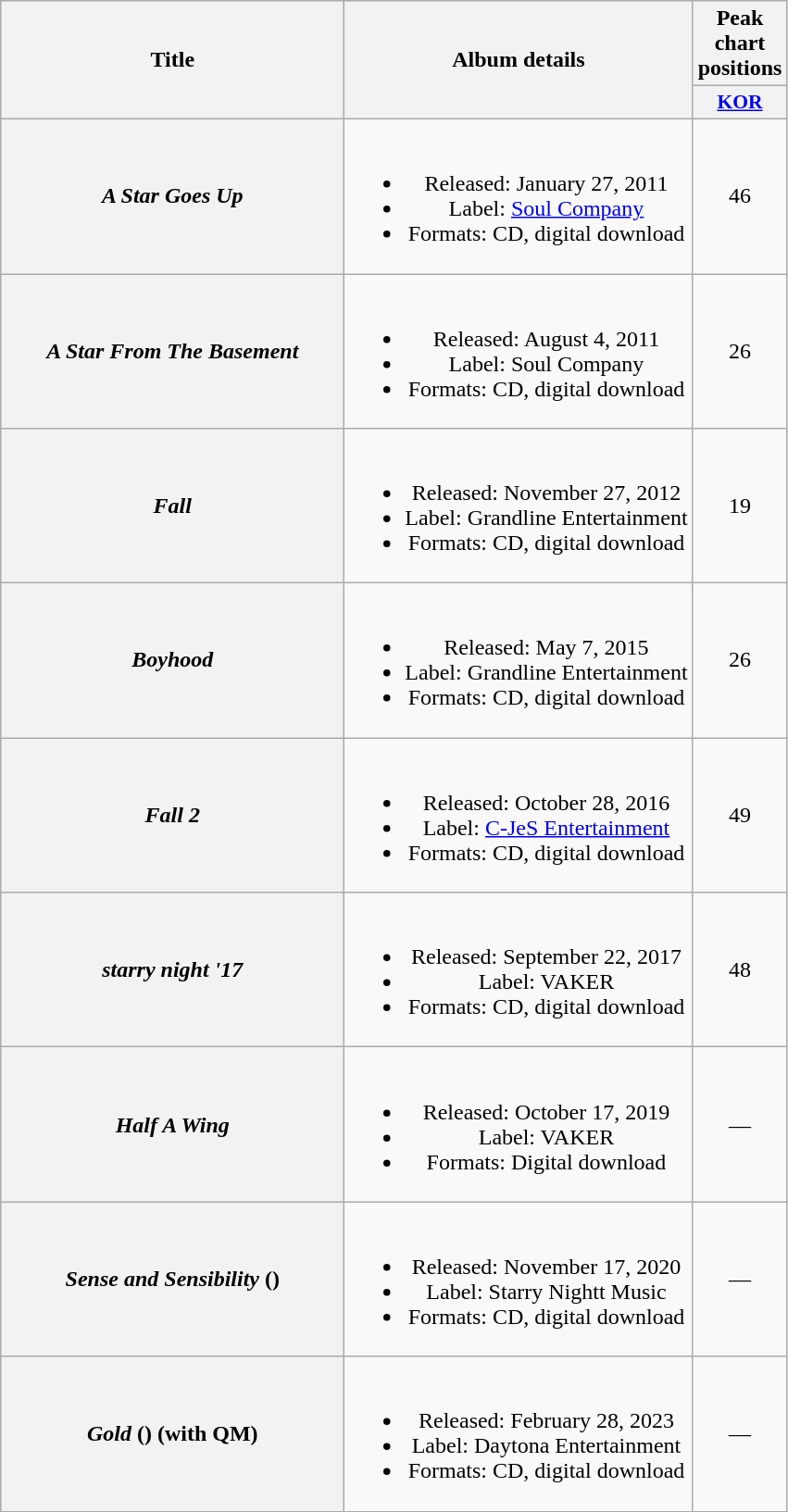<table class="wikitable plainrowheaders" style="text-align:center;">
<tr>
<th scope="col" rowspan="2" style="width:15em;">Title</th>
<th scope="col" rowspan="2">Album details</th>
<th scope="col" colspan="1">Peak chart positions</th>
</tr>
<tr>
<th scope="col" style="width:2.5em;font-size:90%;"><a href='#'>KOR</a><br></th>
</tr>
<tr>
<th scope="row"><em>A Star Goes Up</em></th>
<td><br><ul><li>Released: January 27, 2011</li><li>Label: <a href='#'>Soul Company</a></li><li>Formats: CD, digital download</li></ul></td>
<td>46</td>
</tr>
<tr>
<th scope="row"><em>A Star From The Basement</em></th>
<td><br><ul><li>Released: August 4, 2011</li><li>Label: Soul Company</li><li>Formats: CD, digital download</li></ul></td>
<td>26</td>
</tr>
<tr>
<th scope="row"><em>Fall</em></th>
<td><br><ul><li>Released: November 27, 2012</li><li>Label: Grandline Entertainment</li><li>Formats: CD, digital download</li></ul></td>
<td>19</td>
</tr>
<tr>
<th scope="row"><em>Boyhood</em></th>
<td><br><ul><li>Released: May 7, 2015</li><li>Label: Grandline Entertainment</li><li>Formats: CD, digital download</li></ul></td>
<td>26</td>
</tr>
<tr>
<th scope="row"><em>Fall 2</em></th>
<td><br><ul><li>Released: October 28, 2016</li><li>Label: <a href='#'>C-JeS Entertainment</a></li><li>Formats: CD, digital download</li></ul></td>
<td>49</td>
</tr>
<tr>
<th scope="row"><em>starry night '17</em></th>
<td><br><ul><li>Released: September 22, 2017</li><li>Label: VAKER</li><li>Formats: CD, digital download</li></ul></td>
<td>48</td>
</tr>
<tr>
<th scope="row"><em>Half A Wing</em></th>
<td><br><ul><li>Released: October 17, 2019</li><li>Label: VAKER</li><li>Formats: Digital download</li></ul></td>
<td>—</td>
</tr>
<tr>
<th scope="row"><em>Sense and Sensibility</em> ()</th>
<td><br><ul><li>Released: November 17, 2020</li><li>Label: Starry Nightt Music</li><li>Formats: CD, digital download</li></ul></td>
<td>—</td>
</tr>
<tr>
<th scope="row"><em>Gold</em> () (with QM)</th>
<td><br><ul><li>Released: February 28, 2023</li><li>Label: Daytona Entertainment</li><li>Formats: CD, digital download</li></ul></td>
<td>—</td>
</tr>
</table>
